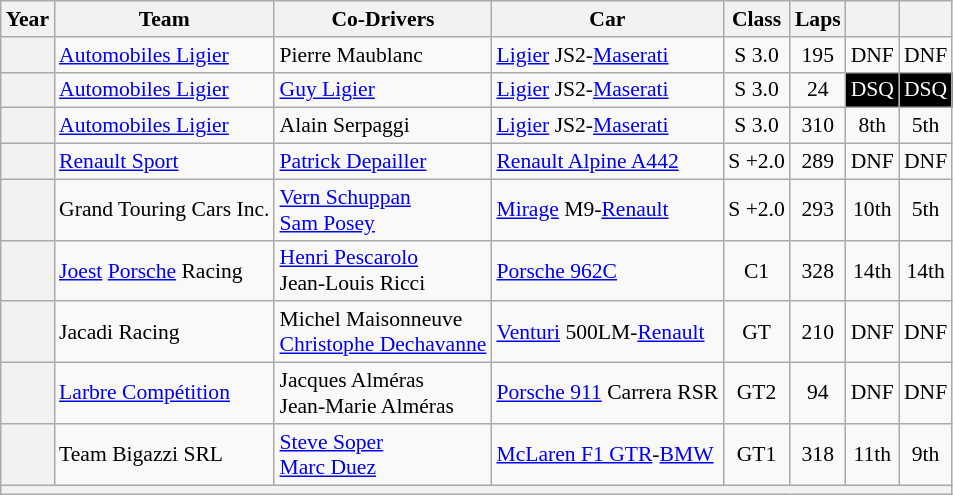<table class="wikitable" style="text-align:center; font-size:90%">
<tr>
<th>Year</th>
<th>Team</th>
<th>Co-Drivers</th>
<th>Car</th>
<th>Class</th>
<th>Laps</th>
<th></th>
<th></th>
</tr>
<tr>
<th></th>
<td align="left" nowrap> <a href='#'>Automobiles Ligier</a></td>
<td align="left" nowrap> Pierre Maublanc</td>
<td align="left" nowrap><a href='#'>Ligier</a> JS2-<a href='#'>Maserati</a></td>
<td>S 3.0</td>
<td>195</td>
<td>DNF</td>
<td>DNF</td>
</tr>
<tr>
<th></th>
<td align="left" nowrap> <a href='#'>Automobiles Ligier</a></td>
<td align="left" nowrap> <a href='#'>Guy Ligier</a></td>
<td align="left" nowrap><a href='#'>Ligier</a> JS2-<a href='#'>Maserati</a></td>
<td>S 3.0</td>
<td>24</td>
<td style="background:#000000; color:white">DSQ</td>
<td style="background:#000000; color:white">DSQ</td>
</tr>
<tr>
<th></th>
<td align="left" nowrap> <a href='#'>Automobiles Ligier</a></td>
<td align="left" nowrap> Alain Serpaggi</td>
<td align="left" nowrap><a href='#'>Ligier</a> JS2-<a href='#'>Maserati</a></td>
<td>S 3.0</td>
<td>310</td>
<td>8th</td>
<td>5th</td>
</tr>
<tr>
<th></th>
<td align="left" nowrap> <a href='#'>Renault Sport</a></td>
<td align="left" nowrap> <a href='#'>Patrick Depailler</a></td>
<td align="left" nowrap><a href='#'>Renault Alpine A442</a></td>
<td>S +2.0</td>
<td>289</td>
<td>DNF</td>
<td>DNF</td>
</tr>
<tr>
<th></th>
<td align="left" nowrap> Grand Touring Cars Inc.</td>
<td align="left" nowrap> <a href='#'>Vern Schuppan</a><br> <a href='#'>Sam Posey</a></td>
<td align="left" nowrap><a href='#'>Mirage</a> M9-<a href='#'>Renault</a></td>
<td>S +2.0</td>
<td>293</td>
<td>10th</td>
<td>5th</td>
</tr>
<tr>
<th></th>
<td align="left" nowrap> <a href='#'>Joest</a> <a href='#'>Porsche</a> Racing</td>
<td align="left" nowrap> <a href='#'>Henri Pescarolo</a><br> Jean-Louis Ricci</td>
<td align="left" nowrap><a href='#'>Porsche 962C</a></td>
<td>C1</td>
<td>328</td>
<td>14th</td>
<td>14th</td>
</tr>
<tr>
<th></th>
<td align="left" nowrap> Jacadi Racing</td>
<td align="left" nowrap> Michel Maisonneuve<br> <a href='#'>Christophe Dechavanne</a></td>
<td align="left" nowrap><a href='#'>Venturi</a> 500LM-<a href='#'>Renault</a></td>
<td>GT</td>
<td>210</td>
<td>DNF</td>
<td>DNF</td>
</tr>
<tr>
<th></th>
<td align="left" nowrap> <a href='#'>Larbre Compétition</a></td>
<td align="left" nowrap> Jacques Alméras<br> Jean-Marie Alméras</td>
<td align="left" nowrap><a href='#'>Porsche 911</a> Carrera RSR</td>
<td>GT2</td>
<td>94</td>
<td>DNF</td>
<td>DNF</td>
</tr>
<tr>
<th></th>
<td align="left" nowrap> Team Bigazzi SRL</td>
<td align="left" nowrap> <a href='#'>Steve Soper</a><br> <a href='#'>Marc Duez</a></td>
<td align="left" nowrap><a href='#'>McLaren F1 GTR</a>-<a href='#'>BMW</a></td>
<td>GT1</td>
<td>318</td>
<td>11th</td>
<td>9th</td>
</tr>
<tr>
<th colspan="8"></th>
</tr>
</table>
